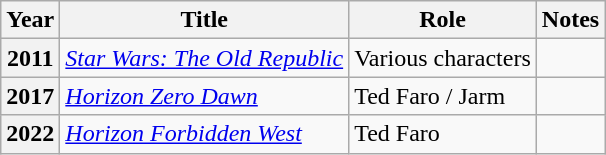<table class="wikitable plainrowheaders sortable">
<tr>
<th scope="col">Year</th>
<th scope="col">Title</th>
<th scope="col">Role</th>
<th scope="col" class="unsortable">Notes</th>
</tr>
<tr>
<th scope="row">2011</th>
<td><em><a href='#'>Star Wars: The Old Republic</a></em></td>
<td>Various characters</td>
<td></td>
</tr>
<tr>
<th scope="row">2017</th>
<td><em><a href='#'>Horizon Zero Dawn</a></em></td>
<td>Ted Faro / Jarm</td>
<td></td>
</tr>
<tr>
<th scope="row">2022</th>
<td><em><a href='#'>Horizon Forbidden West</a></em></td>
<td>Ted Faro</td>
<td></td>
</tr>
</table>
